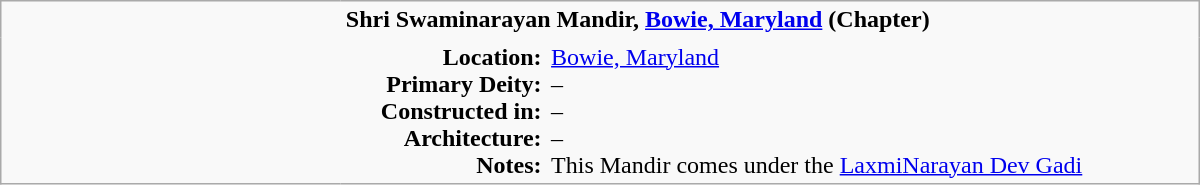<table class="wikitable plain" border="0" width="800">
<tr>
<td width="220px" rowspan="2" style="border:none;"></td>
<td valign="top" colspan=2 style="border:none;"><strong>Shri Swaminarayan Mandir, <a href='#'>Bowie, Maryland</a> (Chapter)</strong></td>
</tr>
<tr>
<td valign="top" style="text-align:right; border:none;"><strong>Location:</strong><br><strong>Primary Deity:</strong><br><strong>Constructed in:</strong><br><strong>Architecture:</strong><br><strong>Notes:</strong></td>
<td valign="top" style="border:none;"><a href='#'>Bowie, Maryland</a> <br>– <br>– <br>– <br>This Mandir comes under the <a href='#'>LaxmiNarayan Dev Gadi</a></td>
</tr>
</table>
